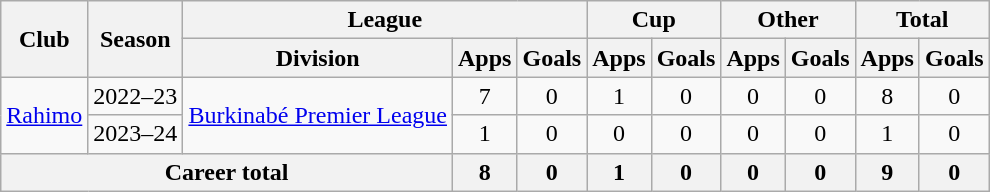<table class="wikitable" style="text-align: center">
<tr>
<th rowspan="2">Club</th>
<th rowspan="2">Season</th>
<th colspan="3">League</th>
<th colspan="2">Cup</th>
<th colspan="2">Other</th>
<th colspan="2">Total</th>
</tr>
<tr>
<th>Division</th>
<th>Apps</th>
<th>Goals</th>
<th>Apps</th>
<th>Goals</th>
<th>Apps</th>
<th>Goals</th>
<th>Apps</th>
<th>Goals</th>
</tr>
<tr>
<td rowspan="2"><a href='#'>Rahimo</a></td>
<td>2022–23</td>
<td rowspan="2"><a href='#'>Burkinabé Premier League</a></td>
<td>7</td>
<td>0</td>
<td>1</td>
<td>0</td>
<td>0</td>
<td>0</td>
<td>8</td>
<td>0</td>
</tr>
<tr>
<td>2023–24</td>
<td>1</td>
<td>0</td>
<td>0</td>
<td>0</td>
<td>0</td>
<td>0</td>
<td>1</td>
<td>0</td>
</tr>
<tr>
<th colspan="3">Career total</th>
<th>8</th>
<th>0</th>
<th>1</th>
<th>0</th>
<th>0</th>
<th>0</th>
<th>9</th>
<th>0</th>
</tr>
</table>
